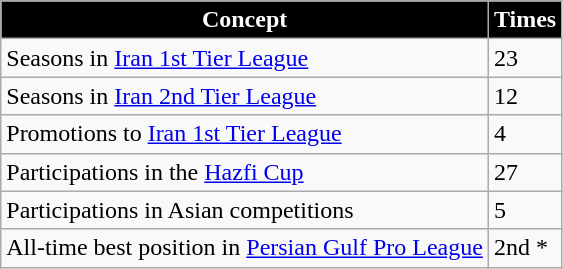<table class="wikitable">
<tr style="background:#efefef;">
<th style="color:white; background:#000000;">Concept</th>
<th style="color:white; background:#000000;">Times</th>
</tr>
<tr>
<td>Seasons in <a href='#'>Iran 1st Tier League</a></td>
<td>23</td>
</tr>
<tr>
<td>Seasons in <a href='#'>Iran 2nd Tier League</a></td>
<td>12</td>
</tr>
<tr>
<td>Promotions to <a href='#'>Iran 1st Tier League</a></td>
<td>4</td>
</tr>
<tr>
<td>Participations in the <a href='#'>Hazfi Cup</a></td>
<td>27</td>
</tr>
<tr>
<td>Participations in Asian competitions</td>
<td>5</td>
</tr>
<tr>
<td>All-time best position in <a href='#'>Persian Gulf Pro League</a></td>
<td>2nd *</td>
</tr>
</table>
